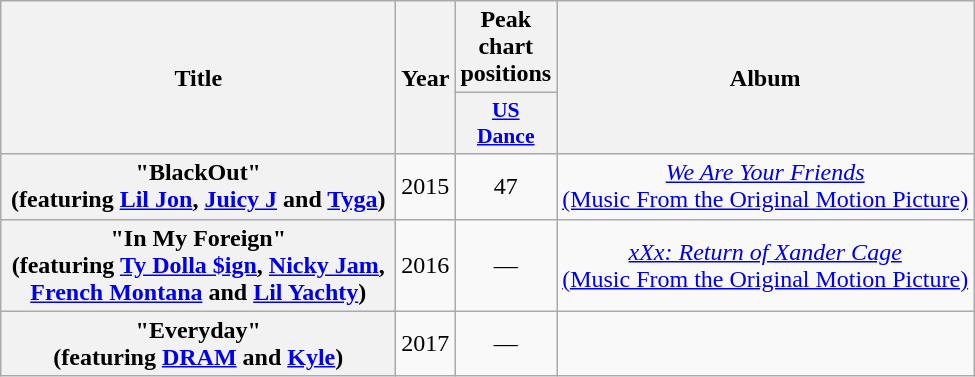<table class="wikitable plainrowheaders" style="text-align:center;">
<tr>
<th rowspan="2" scope="col" style="width:16em;">Title</th>
<th rowspan="2" scope="col">Year</th>
<th>Peak chart positions</th>
<th rowspan="2">Album</th>
</tr>
<tr>
<th scope="col" style="width:2.5em;font-size:90%;"><a href='#'>US</a><br><a href='#'>Dance</a><br></th>
</tr>
<tr>
<th scope="row">"BlackOut"<br><span>(featuring <a href='#'>Lil Jon</a>, <a href='#'>Juicy J</a> and <a href='#'>Tyga</a>)</span></th>
<td>2015</td>
<td>47</td>
<td><em><a href='#'>We Are Your Friends</a></em><br><span><a href='#'>(Music From the Original Motion Picture)</a></span></td>
</tr>
<tr>
<th scope="row">"In My Foreign"<br><span>(featuring <a href='#'>Ty Dolla $ign</a>, <a href='#'>Nicky Jam</a>, <a href='#'>French Montana</a> and <a href='#'>Lil Yachty</a>)</span></th>
<td>2016</td>
<td>—</td>
<td><em><a href='#'>xXx: Return of Xander Cage</a></em><br><span><a href='#'>(Music From the Original Motion Picture)</a></span></td>
</tr>
<tr>
<th scope="row">"Everyday"<br><span>(featuring <a href='#'>DRAM</a> and <a href='#'>Kyle</a>)</span></th>
<td>2017</td>
<td>—</td>
<td></td>
</tr>
</table>
